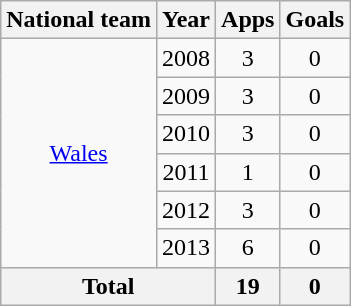<table class="wikitable" style="text-align:center">
<tr>
<th>National team</th>
<th>Year</th>
<th>Apps</th>
<th>Goals</th>
</tr>
<tr>
<td rowspan="6"><a href='#'>Wales</a></td>
<td>2008</td>
<td>3</td>
<td>0</td>
</tr>
<tr>
<td>2009</td>
<td>3</td>
<td>0</td>
</tr>
<tr>
<td>2010</td>
<td>3</td>
<td>0</td>
</tr>
<tr>
<td>2011</td>
<td>1</td>
<td>0</td>
</tr>
<tr>
<td>2012</td>
<td>3</td>
<td>0</td>
</tr>
<tr>
<td>2013</td>
<td>6</td>
<td>0</td>
</tr>
<tr>
<th colspan="2">Total</th>
<th>19</th>
<th>0</th>
</tr>
</table>
